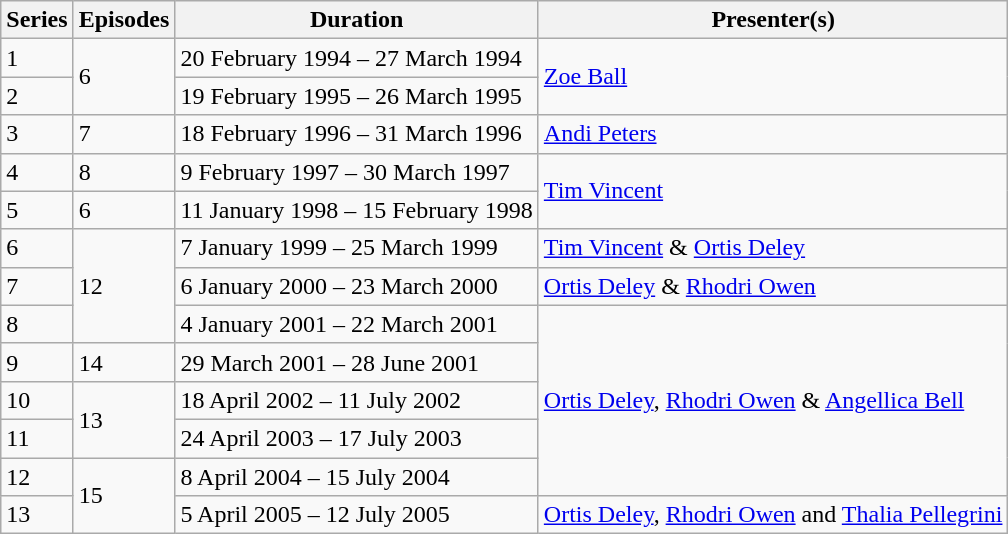<table class="wikitable">
<tr>
<th>Series</th>
<th>Episodes</th>
<th>Duration</th>
<th>Presenter(s)</th>
</tr>
<tr>
<td>1</td>
<td rowspan=2>6</td>
<td>20 February 1994 – 27 March 1994</td>
<td rowspan=2><a href='#'>Zoe Ball</a></td>
</tr>
<tr>
<td>2</td>
<td>19 February 1995 – 26 March 1995</td>
</tr>
<tr>
<td>3</td>
<td>7</td>
<td>18 February 1996 – 31 March 1996</td>
<td><a href='#'>Andi Peters</a></td>
</tr>
<tr>
<td>4</td>
<td>8</td>
<td>9 February 1997 – 30 March 1997</td>
<td rowspan=2><a href='#'>Tim Vincent</a></td>
</tr>
<tr>
<td>5</td>
<td>6</td>
<td>11 January 1998 – 15 February 1998</td>
</tr>
<tr>
<td>6</td>
<td rowspan=3>12</td>
<td>7 January 1999 – 25 March 1999</td>
<td><a href='#'>Tim Vincent</a> & <a href='#'>Ortis Deley</a></td>
</tr>
<tr>
<td>7</td>
<td>6 January 2000 – 23 March 2000</td>
<td><a href='#'>Ortis Deley</a> & <a href='#'>Rhodri Owen</a></td>
</tr>
<tr>
<td>8</td>
<td>4 January 2001 – 22 March 2001</td>
<td rowspan=5><a href='#'>Ortis Deley</a>, <a href='#'>Rhodri Owen</a> & <a href='#'>Angellica Bell</a></td>
</tr>
<tr>
<td>9</td>
<td>14</td>
<td>29 March 2001 – 28 June 2001</td>
</tr>
<tr>
<td>10</td>
<td rowspan=2>13</td>
<td>18 April 2002 – 11 July 2002</td>
</tr>
<tr>
<td>11</td>
<td>24 April 2003 – 17 July 2003</td>
</tr>
<tr>
<td>12</td>
<td rowspan=2>15</td>
<td>8 April 2004 – 15 July 2004</td>
</tr>
<tr>
<td>13</td>
<td>5 April 2005 – 12 July 2005</td>
<td><a href='#'>Ortis Deley</a>, <a href='#'>Rhodri Owen</a> and <a href='#'>Thalia Pellegrini</a></td>
</tr>
</table>
